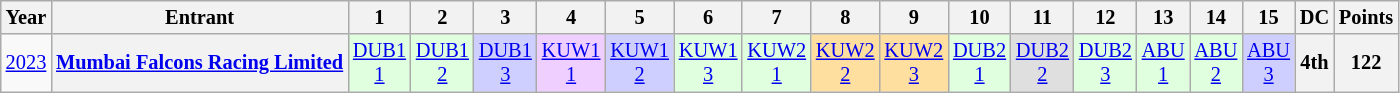<table class="wikitable" style="text-align:center; font-size:85%">
<tr>
<th>Year</th>
<th>Entrant</th>
<th>1</th>
<th>2</th>
<th>3</th>
<th>4</th>
<th>5</th>
<th>6</th>
<th>7</th>
<th>8</th>
<th>9</th>
<th>10</th>
<th>11</th>
<th>12</th>
<th>13</th>
<th>14</th>
<th>15</th>
<th>DC</th>
<th>Points</th>
</tr>
<tr>
<td><a href='#'>2023</a></td>
<th nowrap><a href='#'>Mumbai Falcons Racing Limited</a></th>
<td style="background:#DFFFDF;"><a href='#'>DUB1<br>1</a><br></td>
<td style="background:#DFFFDF;"><a href='#'>DUB1<br>2</a><br></td>
<td style="background:#CFCFFF;"><a href='#'>DUB1<br>3</a><br></td>
<td style="background:#EFCFFF;"><a href='#'>KUW1<br>1</a><br></td>
<td style="background:#CFCFFF;"><a href='#'>KUW1<br>2</a><br></td>
<td style="background:#DFFFDF;"><a href='#'>KUW1<br>3</a><br></td>
<td style="background:#DFFFDF;"><a href='#'>KUW2<br>1</a><br></td>
<td style="background:#FFDF9F;"><a href='#'>KUW2<br>2</a><br></td>
<td style="background:#FFDF9F;"><a href='#'>KUW2<br>3</a><br></td>
<td style="background:#DFFFDF;"><a href='#'>DUB2<br>1</a><br></td>
<td style="background:#DFDFDF;"><a href='#'>DUB2<br>2</a><br></td>
<td style="background:#DFFFDF;"><a href='#'>DUB2<br>3</a><br></td>
<td style="background:#DFFFDF;"><a href='#'>ABU<br>1</a><br></td>
<td style="background:#DFFFDF;"><a href='#'>ABU<br>2</a><br></td>
<td style="background:#CFCFFF;"><a href='#'>ABU<br>3</a><br></td>
<th>4th</th>
<th>122</th>
</tr>
</table>
